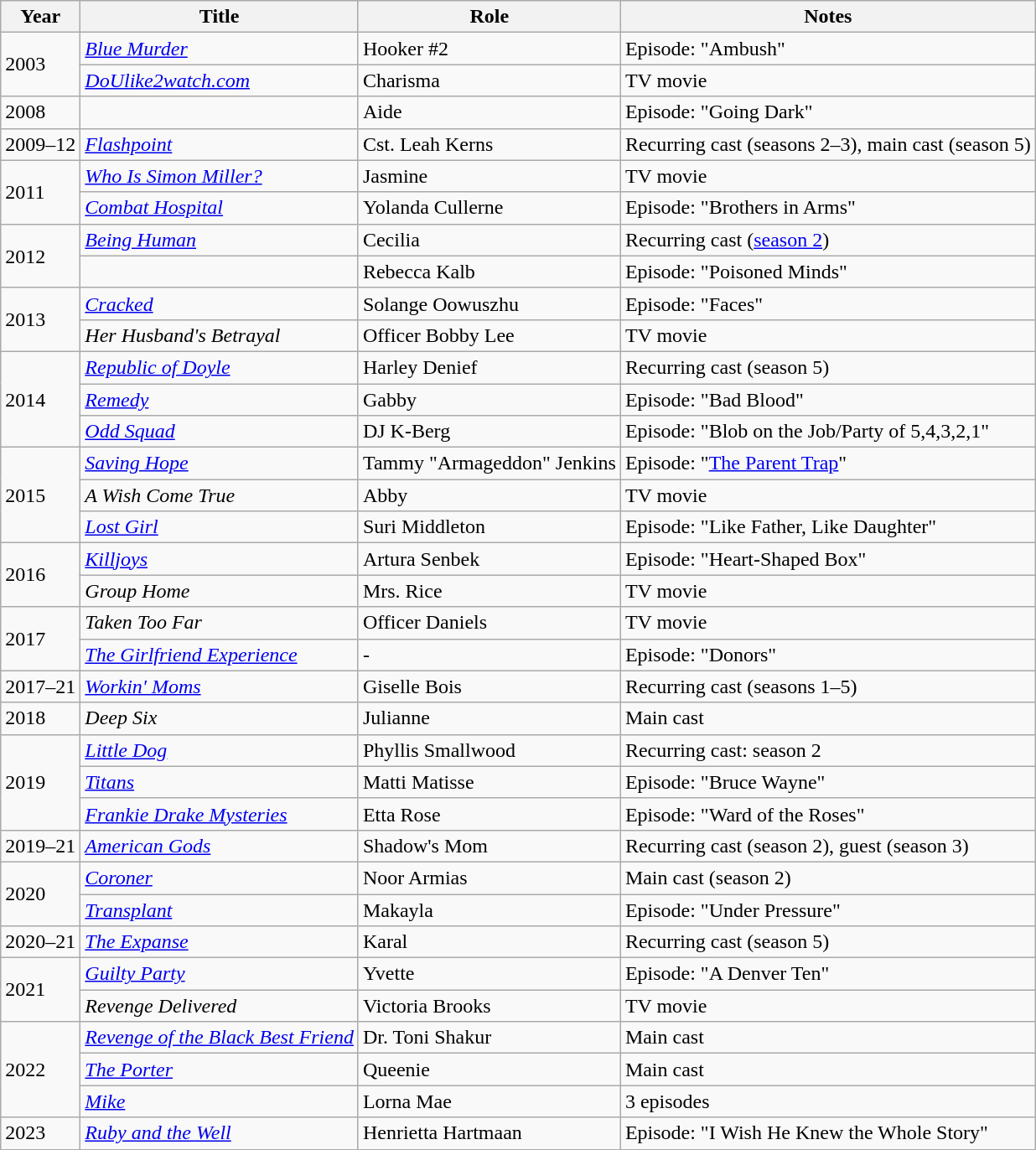<table class="wikitable sortable">
<tr>
<th>Year</th>
<th>Title</th>
<th>Role</th>
<th>Notes</th>
</tr>
<tr>
<td rowspan="2">2003</td>
<td><em><a href='#'>Blue Murder</a></em></td>
<td>Hooker #2</td>
<td>Episode: "Ambush"</td>
</tr>
<tr>
<td><em><a href='#'>DoUlike2watch.com</a></em></td>
<td>Charisma</td>
<td>TV movie</td>
</tr>
<tr>
<td>2008</td>
<td><em></em></td>
<td>Aide</td>
<td>Episode: "Going Dark"</td>
</tr>
<tr>
<td>2009–12</td>
<td><em><a href='#'>Flashpoint</a></em></td>
<td>Cst. Leah Kerns</td>
<td>Recurring cast (seasons 2–3), main cast (season 5)</td>
</tr>
<tr>
<td rowspan="2">2011</td>
<td><em><a href='#'>Who Is Simon Miller?</a></em></td>
<td>Jasmine</td>
<td>TV movie</td>
</tr>
<tr>
<td><em><a href='#'>Combat Hospital</a></em></td>
<td>Yolanda Cullerne</td>
<td>Episode: "Brothers in Arms"</td>
</tr>
<tr>
<td rowspan="2">2012</td>
<td><em><a href='#'>Being Human</a></em></td>
<td>Cecilia</td>
<td>Recurring cast (<a href='#'>season 2</a>)</td>
</tr>
<tr>
<td><em></em></td>
<td>Rebecca Kalb</td>
<td>Episode: "Poisoned Minds"</td>
</tr>
<tr>
<td rowspan="2">2013</td>
<td><em><a href='#'>Cracked</a></em></td>
<td>Solange Oowuszhu</td>
<td>Episode: "Faces"</td>
</tr>
<tr>
<td><em>Her Husband's Betrayal</em></td>
<td>Officer Bobby Lee</td>
<td>TV movie</td>
</tr>
<tr>
<td rowspan="3">2014</td>
<td><em><a href='#'>Republic of Doyle</a></em></td>
<td>Harley Denief</td>
<td>Recurring cast (season 5)</td>
</tr>
<tr>
<td><em><a href='#'>Remedy</a></em></td>
<td>Gabby</td>
<td>Episode: "Bad Blood"</td>
</tr>
<tr>
<td><em><a href='#'>Odd Squad</a></em></td>
<td>DJ K-Berg</td>
<td>Episode: "Blob on the Job/Party of 5,4,3,2,1"</td>
</tr>
<tr>
<td rowspan="3">2015</td>
<td><em><a href='#'>Saving Hope</a></em></td>
<td>Tammy "Armageddon" Jenkins</td>
<td>Episode: "<a href='#'>The Parent Trap</a>"</td>
</tr>
<tr>
<td data-sort-value="Wish Come True, A"><em>A Wish Come True</em></td>
<td>Abby</td>
<td>TV movie</td>
</tr>
<tr>
<td><em><a href='#'>Lost Girl</a></em></td>
<td>Suri Middleton</td>
<td>Episode: "Like Father, Like Daughter"</td>
</tr>
<tr>
<td rowspan="2">2016</td>
<td><em><a href='#'>Killjoys</a></em></td>
<td>Artura Senbek</td>
<td>Episode: "Heart-Shaped Box"</td>
</tr>
<tr>
<td><em>Group Home</em></td>
<td>Mrs. Rice</td>
<td>TV movie</td>
</tr>
<tr>
<td rowspan="2">2017</td>
<td><em>Taken Too Far</em></td>
<td>Officer Daniels</td>
<td>TV movie</td>
</tr>
<tr>
<td data-sort-value="Girlfriend Experience, The"><em><a href='#'>The Girlfriend Experience</a></em></td>
<td>-</td>
<td>Episode: "Donors"</td>
</tr>
<tr>
<td>2017–21</td>
<td><em><a href='#'>Workin' Moms</a></em></td>
<td>Giselle Bois</td>
<td>Recurring cast (seasons 1–5)</td>
</tr>
<tr>
<td>2018</td>
<td><em>Deep Six</em></td>
<td>Julianne</td>
<td>Main cast</td>
</tr>
<tr>
<td rowspan="3">2019</td>
<td><em><a href='#'>Little Dog</a></em></td>
<td>Phyllis Smallwood</td>
<td>Recurring cast: season 2</td>
</tr>
<tr>
<td><em><a href='#'>Titans</a></em></td>
<td>Matti Matisse</td>
<td>Episode: "Bruce Wayne"</td>
</tr>
<tr>
<td><em><a href='#'>Frankie Drake Mysteries</a></em></td>
<td>Etta Rose</td>
<td>Episode: "Ward of the Roses"</td>
</tr>
<tr>
<td>2019–21</td>
<td><em><a href='#'>American Gods</a></em></td>
<td>Shadow's Mom</td>
<td>Recurring cast (season 2), guest (season 3)</td>
</tr>
<tr>
<td rowspan="2">2020</td>
<td><em><a href='#'>Coroner</a></em></td>
<td>Noor Armias</td>
<td>Main cast (season 2)</td>
</tr>
<tr>
<td><em><a href='#'>Transplant</a></em></td>
<td>Makayla</td>
<td>Episode: "Under Pressure"</td>
</tr>
<tr>
<td>2020–21</td>
<td data-sort-value="Expanse, The"><em><a href='#'>The Expanse</a></em></td>
<td>Karal</td>
<td>Recurring cast (season 5)</td>
</tr>
<tr>
<td rowspan="2">2021</td>
<td><em><a href='#'>Guilty Party</a></em></td>
<td>Yvette</td>
<td>Episode: "A Denver Ten"</td>
</tr>
<tr>
<td><em>Revenge Delivered</em></td>
<td>Victoria Brooks</td>
<td>TV movie</td>
</tr>
<tr>
<td rowspan="3">2022</td>
<td><em><a href='#'>Revenge of the Black Best Friend</a></em></td>
<td>Dr. Toni Shakur</td>
<td>Main cast</td>
</tr>
<tr>
<td data-sort-value="Porter, The"><em><a href='#'>The Porter</a></em></td>
<td>Queenie</td>
<td>Main cast</td>
</tr>
<tr>
<td><em><a href='#'>Mike</a></em></td>
<td>Lorna Mae</td>
<td>3 episodes</td>
</tr>
<tr>
<td>2023</td>
<td><em><a href='#'>Ruby and the Well</a></em></td>
<td>Henrietta Hartmaan</td>
<td>Episode: "I Wish He Knew the Whole Story"</td>
</tr>
</table>
